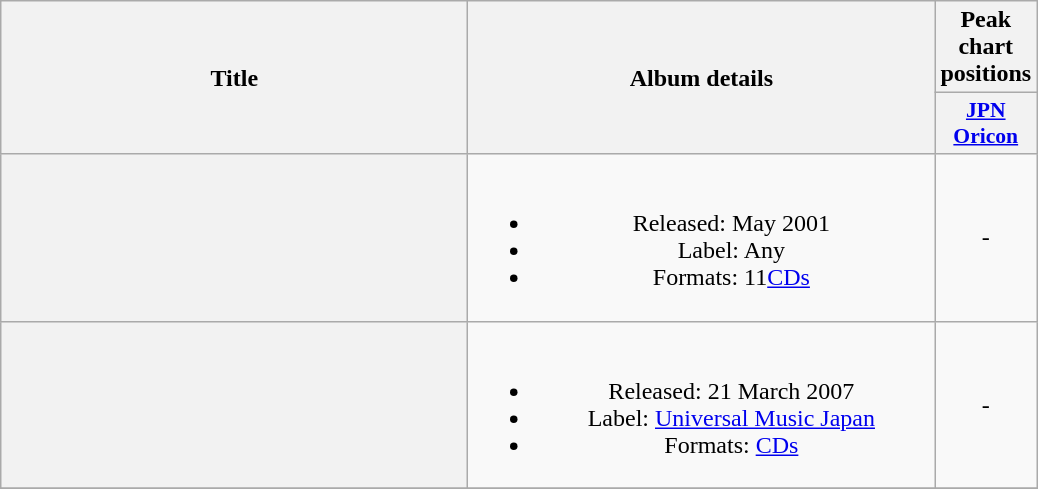<table class="wikitable plainrowheaders" style="text-align:center;">
<tr>
<th scope="col" rowspan="2" style="width:19em;">Title</th>
<th scope="col" rowspan="2" style="width:19em;">Album details</th>
<th scope="col">Peak chart positions</th>
</tr>
<tr>
<th scope="col" style="width:2.9em;font-size:90%;"><a href='#'>JPN<br>Oricon</a><br></th>
</tr>
<tr>
<th scope="row"></th>
<td><br><ul><li>Released: May 2001</li><li>Label: Any</li><li>Formats: 11<a href='#'>CDs</a></li></ul></td>
<td>-</td>
</tr>
<tr>
<th scope="row"></th>
<td><br><ul><li>Released: 21 March 2007</li><li>Label: <a href='#'>Universal Music Japan</a></li><li>Formats: <a href='#'>CDs</a></li></ul></td>
<td>-</td>
</tr>
<tr>
</tr>
</table>
